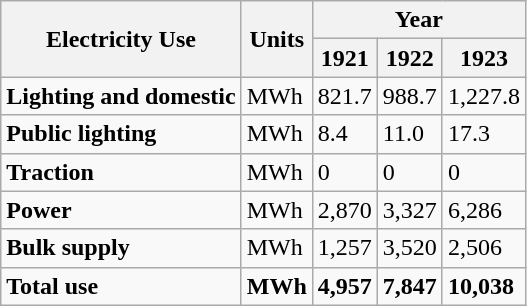<table class="wikitable">
<tr>
<th rowspan="2">Electricity  Use</th>
<th rowspan="2">Units</th>
<th colspan="3">Year</th>
</tr>
<tr>
<th>1921</th>
<th>1922</th>
<th>1923</th>
</tr>
<tr>
<td><strong>Lighting and domestic</strong></td>
<td>MWh</td>
<td>821.7</td>
<td>988.7</td>
<td>1,227.8</td>
</tr>
<tr>
<td><strong>Public lighting</strong></td>
<td>MWh</td>
<td>8.4</td>
<td>11.0</td>
<td>17.3</td>
</tr>
<tr>
<td><strong>Traction</strong></td>
<td>MWh</td>
<td>0</td>
<td>0</td>
<td>0</td>
</tr>
<tr>
<td><strong>Power</strong></td>
<td>MWh</td>
<td>2,870</td>
<td>3,327</td>
<td>6,286</td>
</tr>
<tr>
<td><strong>Bulk supply</strong></td>
<td>MWh</td>
<td>1,257</td>
<td>3,520</td>
<td>2,506</td>
</tr>
<tr>
<td><strong>Total use</strong></td>
<td><strong>MWh</strong></td>
<td><strong>4,957</strong></td>
<td><strong>7,847</strong></td>
<td><strong>10,038</strong></td>
</tr>
</table>
